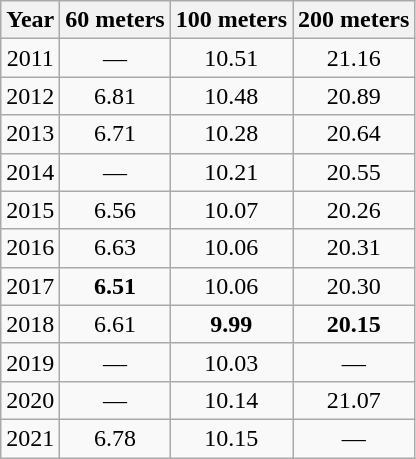<table class="wikitable sortable" style=text-align:center>
<tr>
<th>Year</th>
<th>60 meters</th>
<th>100 meters</th>
<th>200 meters</th>
</tr>
<tr>
<td>2011</td>
<td data-sort-value=999.99>—</td>
<td>10.51</td>
<td>21.16</td>
</tr>
<tr>
<td>2012</td>
<td>6.81</td>
<td>10.48</td>
<td>20.89</td>
</tr>
<tr>
<td>2013</td>
<td>6.71</td>
<td>10.28</td>
<td>20.64</td>
</tr>
<tr>
<td>2014</td>
<td data-sort-value=999.99>—</td>
<td>10.21</td>
<td>20.55</td>
</tr>
<tr>
<td>2015</td>
<td>6.56</td>
<td>10.07</td>
<td>20.26</td>
</tr>
<tr>
<td>2016</td>
<td>6.63</td>
<td>10.06</td>
<td>20.31</td>
</tr>
<tr>
<td>2017</td>
<td><strong>6.51</strong></td>
<td>10.06</td>
<td>20.30</td>
</tr>
<tr>
<td>2018</td>
<td>6.61</td>
<td><strong>9.99</strong></td>
<td><strong>20.15</strong></td>
</tr>
<tr>
<td>2019</td>
<td data-sort-value=999.99>—</td>
<td>10.03</td>
<td data-sort-value=999.99>—</td>
</tr>
<tr>
<td>2020</td>
<td data-sort-value=999.99>—</td>
<td>10.14</td>
<td>21.07</td>
</tr>
<tr>
<td>2021</td>
<td>6.78</td>
<td>10.15</td>
<td data-sort-value=999.99>—</td>
</tr>
</table>
